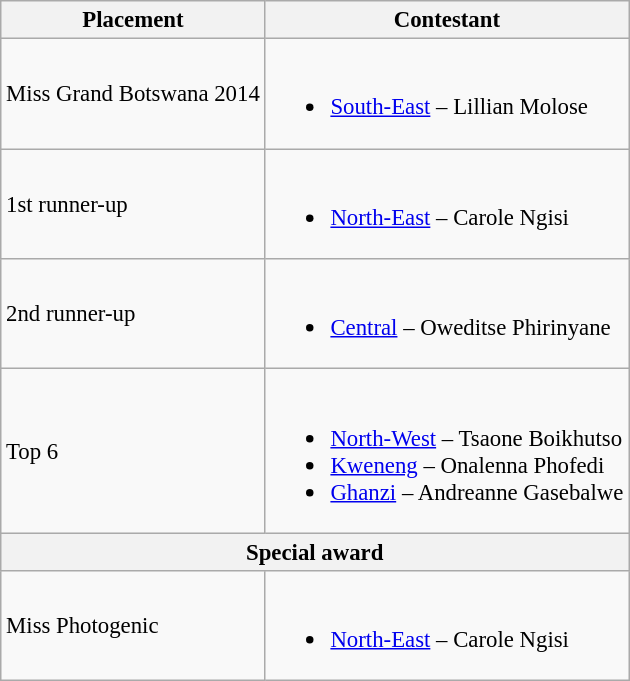<table class="wikitable col1center" style="font-size: 95%;">
<tr>
<th>Placement</th>
<th>Contestant</th>
</tr>
<tr>
<td>Miss Grand Botswana 2014</td>
<td><br><ul><li><a href='#'>South-East</a> – Lillian Molose</li></ul></td>
</tr>
<tr>
<td>1st runner-up</td>
<td><br><ul><li><a href='#'>North-East</a> – Carole Ngisi</li></ul></td>
</tr>
<tr>
<td>2nd runner-up</td>
<td><br><ul><li><a href='#'>Central</a> – Oweditse Phirinyane</li></ul></td>
</tr>
<tr>
<td>Top 6</td>
<td><br><ul><li><a href='#'>North-West</a> – Tsaone Boikhutso</li><li><a href='#'>Kweneng</a> – Onalenna Phofedi</li><li><a href='#'>Ghanzi</a> – Andreanne Gasebalwe</li></ul></td>
</tr>
<tr>
<th colspan=2>Special award</th>
</tr>
<tr>
<td>Miss Photogenic</td>
<td><br><ul><li><a href='#'>North-East</a> – Carole Ngisi</li></ul></td>
</tr>
</table>
